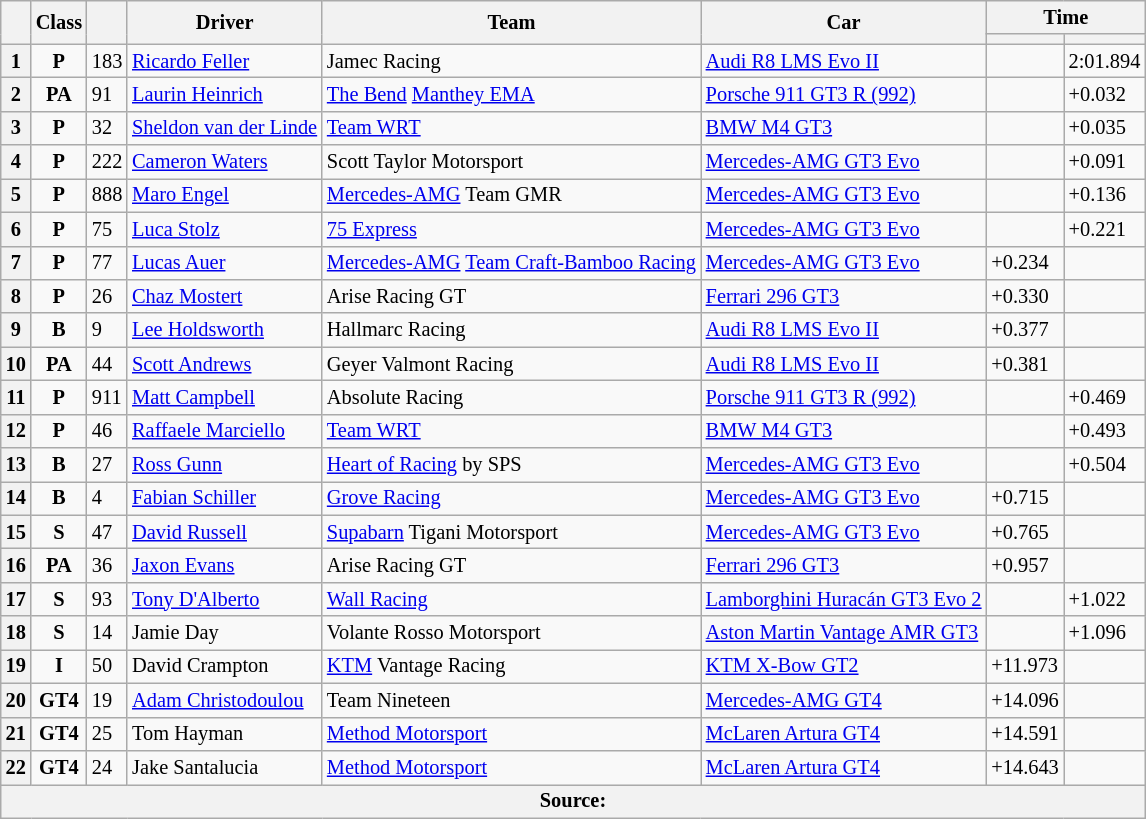<table class="wikitable" style="font-size: 85%">
<tr>
<th rowspan="2"></th>
<th rowspan="2">Class</th>
<th rowspan="2"></th>
<th rowspan="2">Driver</th>
<th rowspan="2">Team</th>
<th rowspan="2">Car</th>
<th colspan="2">Time</th>
</tr>
<tr>
<th></th>
<th></th>
</tr>
<tr>
<th>1</th>
<td align="center"><strong><span>P</span></strong></td>
<td>183</td>
<td> <a href='#'>Ricardo Feller</a></td>
<td> Jamec Racing</td>
<td><a href='#'>Audi R8 LMS Evo II</a></td>
<td></td>
<td>2:01.894</td>
</tr>
<tr>
<th>2</th>
<td align="center"><strong><span>PA</span></strong></td>
<td>91</td>
<td> <a href='#'>Laurin Heinrich</a></td>
<td> <a href='#'>The Bend</a> <a href='#'>Manthey EMA</a></td>
<td><a href='#'>Porsche 911 GT3 R (992)</a></td>
<td></td>
<td>+0.032</td>
</tr>
<tr>
<th>3</th>
<td align="center"><strong><span>P</span></strong></td>
<td>32</td>
<td nowrap> <a href='#'>Sheldon van der Linde</a></td>
<td> <a href='#'>Team WRT</a></td>
<td><a href='#'>BMW M4 GT3</a></td>
<td></td>
<td>+0.035</td>
</tr>
<tr>
<th>4</th>
<td align="center"><strong><span>P</span></strong></td>
<td>222</td>
<td> <a href='#'>Cameron Waters</a></td>
<td> Scott Taylor Motorsport</td>
<td><a href='#'>Mercedes-AMG GT3 Evo</a></td>
<td></td>
<td>+0.091</td>
</tr>
<tr>
<th>5</th>
<td align="center"><strong><span>P</span></strong></td>
<td>888</td>
<td> <a href='#'>Maro Engel</a></td>
<td> <a href='#'>Mercedes-AMG</a> Team GMR</td>
<td><a href='#'>Mercedes-AMG GT3 Evo</a></td>
<td></td>
<td>+0.136</td>
</tr>
<tr>
<th>6</th>
<td align="center"><strong><span>P</span></strong></td>
<td>75</td>
<td> <a href='#'>Luca Stolz</a></td>
<td> <a href='#'>75 Express</a></td>
<td><a href='#'>Mercedes-AMG GT3 Evo</a></td>
<td></td>
<td>+0.221</td>
</tr>
<tr>
<th>7</th>
<td align="center"><strong><span>P</span></strong></td>
<td>77</td>
<td> <a href='#'>Lucas Auer</a></td>
<td nowrap> <a href='#'>Mercedes-AMG</a> <a href='#'>Team Craft-Bamboo Racing</a></td>
<td><a href='#'>Mercedes-AMG GT3 Evo</a></td>
<td>+0.234</td>
<td></td>
</tr>
<tr>
<th>8</th>
<td align="center"><strong><span>P</span></strong></td>
<td>26</td>
<td> <a href='#'>Chaz Mostert</a></td>
<td> Arise Racing GT</td>
<td><a href='#'>Ferrari 296 GT3</a></td>
<td>+0.330</td>
<td></td>
</tr>
<tr>
<th>9</th>
<td align="center"><strong><span>B</span></strong></td>
<td>9</td>
<td> <a href='#'>Lee Holdsworth</a></td>
<td> Hallmarc Racing</td>
<td><a href='#'>Audi R8 LMS Evo II</a></td>
<td>+0.377</td>
<td></td>
</tr>
<tr>
<th>10</th>
<td align="center"><strong><span>PA</span></strong></td>
<td>44</td>
<td> <a href='#'>Scott Andrews</a></td>
<td> Geyer Valmont Racing</td>
<td><a href='#'>Audi R8 LMS Evo II</a></td>
<td>+0.381</td>
<td></td>
</tr>
<tr>
<th>11</th>
<td align="center"><strong><span>P</span></strong></td>
<td>911</td>
<td> <a href='#'>Matt Campbell</a></td>
<td> Absolute Racing</td>
<td><a href='#'>Porsche 911 GT3 R (992)</a></td>
<td></td>
<td>+0.469</td>
</tr>
<tr>
<th>12</th>
<td align="center"><strong><span>P</span></strong></td>
<td>46</td>
<td> <a href='#'>Raffaele Marciello</a></td>
<td> <a href='#'>Team WRT</a></td>
<td><a href='#'>BMW M4 GT3</a></td>
<td></td>
<td>+0.493</td>
</tr>
<tr>
<th>13</th>
<td align="center"><strong><span>B</span></strong></td>
<td>27</td>
<td> <a href='#'>Ross Gunn</a></td>
<td> <a href='#'>Heart of Racing</a> by SPS</td>
<td><a href='#'>Mercedes-AMG GT3 Evo</a></td>
<td></td>
<td>+0.504</td>
</tr>
<tr>
<th>14</th>
<td align="center"><strong><span>B</span></strong></td>
<td>4</td>
<td> <a href='#'>Fabian Schiller</a></td>
<td> <a href='#'>Grove Racing</a></td>
<td><a href='#'>Mercedes-AMG GT3 Evo</a></td>
<td>+0.715</td>
<td></td>
</tr>
<tr>
<th>15</th>
<td align="center"><strong><span>S</span></strong></td>
<td>47</td>
<td> <a href='#'>David Russell</a></td>
<td> <a href='#'>Supabarn</a> Tigani Motorsport</td>
<td><a href='#'>Mercedes-AMG GT3 Evo</a></td>
<td>+0.765</td>
<td></td>
</tr>
<tr>
<th>16</th>
<td align="center"><strong><span>PA</span></strong></td>
<td>36</td>
<td> <a href='#'>Jaxon Evans</a></td>
<td> Arise Racing GT</td>
<td><a href='#'>Ferrari 296 GT3</a></td>
<td>+0.957</td>
<td></td>
</tr>
<tr>
<th>17</th>
<td align="center"><strong><span>S</span></strong></td>
<td>93</td>
<td> <a href='#'>Tony D'Alberto</a></td>
<td> <a href='#'>Wall Racing</a></td>
<td nowrap><a href='#'>Lamborghini Huracán GT3 Evo 2</a></td>
<td></td>
<td>+1.022</td>
</tr>
<tr>
<th>18</th>
<td align="center"><strong><span>S</span></strong></td>
<td>14</td>
<td> Jamie Day</td>
<td> Volante Rosso Motorsport</td>
<td><a href='#'>Aston Martin Vantage AMR GT3</a></td>
<td></td>
<td>+1.096</td>
</tr>
<tr>
<th>19</th>
<td align="center"><strong><span>I</span></strong></td>
<td>50</td>
<td> David Crampton</td>
<td> <a href='#'>KTM</a> Vantage Racing</td>
<td><a href='#'>KTM X-Bow GT2</a></td>
<td>+11.973</td>
<td></td>
</tr>
<tr>
<th>20</th>
<td align="center"><strong><span>GT4</span></strong></td>
<td>19</td>
<td> <a href='#'>Adam Christodoulou</a></td>
<td> Team Nineteen</td>
<td><a href='#'>Mercedes-AMG GT4</a></td>
<td>+14.096</td>
<td></td>
</tr>
<tr>
<th>21</th>
<td align="center"><strong><span>GT4</span></strong></td>
<td>25</td>
<td> Tom Hayman</td>
<td> <a href='#'>Method Motorsport</a></td>
<td><a href='#'>McLaren Artura GT4</a></td>
<td>+14.591</td>
<td></td>
</tr>
<tr>
<th>22</th>
<td align="center"><strong><span>GT4</span></strong></td>
<td>24</td>
<td> Jake Santalucia</td>
<td> <a href='#'>Method Motorsport</a></td>
<td><a href='#'>McLaren Artura GT4</a></td>
<td>+14.643</td>
<td></td>
</tr>
<tr>
<th colspan="8">Source:</th>
</tr>
</table>
